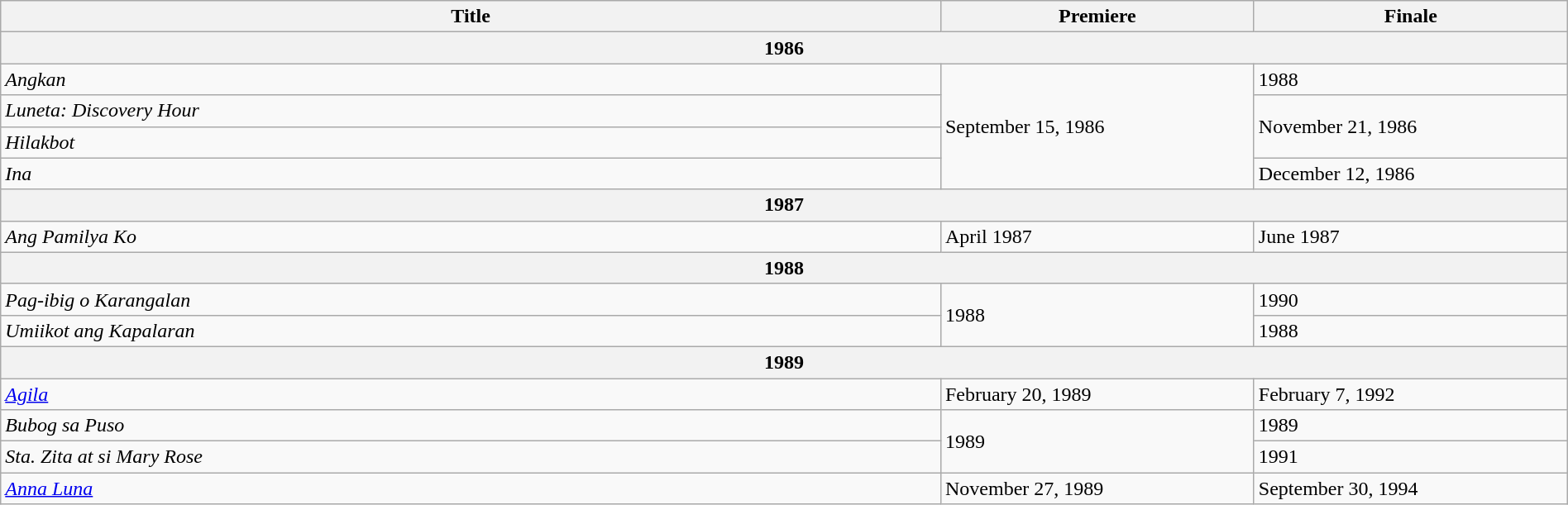<table class="wikitable sortable" width="100%">
<tr>
<th style="width:60%;">Title</th>
<th style="width:20%;">Premiere</th>
<th style="width:20%;">Finale</th>
</tr>
<tr>
<th colspan="3">1986</th>
</tr>
<tr>
<td><em>Angkan</em></td>
<td rowspan="4">September 15, 1986</td>
<td>1988</td>
</tr>
<tr>
<td><em>Luneta: Discovery Hour</em></td>
<td rowspan="2">November 21, 1986</td>
</tr>
<tr>
<td><em>Hilakbot</em></td>
</tr>
<tr>
<td><em>Ina</em></td>
<td>December 12, 1986</td>
</tr>
<tr>
<th colspan="3">1987</th>
</tr>
<tr>
<td><em>Ang Pamilya Ko</em></td>
<td>April 1987</td>
<td>June 1987</td>
</tr>
<tr>
<th colspan="3">1988</th>
</tr>
<tr>
<td><em>Pag-ibig o Karangalan</em></td>
<td rowspan="2">1988</td>
<td>1990</td>
</tr>
<tr>
<td><em>Umiikot ang Kapalaran</em></td>
<td>1988</td>
</tr>
<tr>
<th colspan="3">1989</th>
</tr>
<tr>
<td><em><a href='#'>Agila</a></em></td>
<td>February 20, 1989</td>
<td>February 7, 1992</td>
</tr>
<tr>
<td><em>Bubog sa Puso</em></td>
<td rowspan="2">1989</td>
<td>1989</td>
</tr>
<tr>
<td><em>Sta. Zita at si Mary Rose</em></td>
<td>1991</td>
</tr>
<tr>
<td><em><a href='#'>Anna Luna</a></em></td>
<td>November 27, 1989</td>
<td>September 30, 1994</td>
</tr>
</table>
